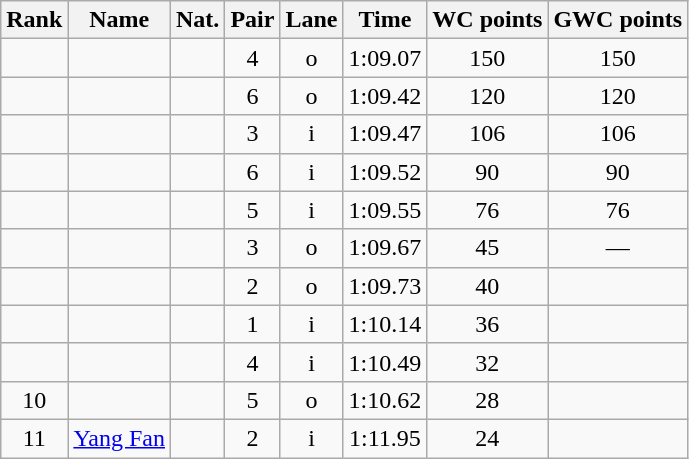<table class="wikitable sortable" style="text-align:center">
<tr>
<th>Rank</th>
<th>Name</th>
<th>Nat.</th>
<th>Pair</th>
<th>Lane</th>
<th>Time</th>
<th>WC points</th>
<th>GWC points</th>
</tr>
<tr>
<td></td>
<td align=left></td>
<td></td>
<td>4</td>
<td>o</td>
<td>1:09.07</td>
<td>150</td>
<td>150</td>
</tr>
<tr>
<td></td>
<td align=left></td>
<td></td>
<td>6</td>
<td>o</td>
<td>1:09.42</td>
<td>120</td>
<td>120</td>
</tr>
<tr>
<td></td>
<td align=left></td>
<td></td>
<td>3</td>
<td>i</td>
<td>1:09.47</td>
<td>106</td>
<td>106</td>
</tr>
<tr>
<td></td>
<td align=left></td>
<td></td>
<td>6</td>
<td>i</td>
<td>1:09.52</td>
<td>90</td>
<td>90</td>
</tr>
<tr>
<td></td>
<td align=left></td>
<td></td>
<td>5</td>
<td>i</td>
<td>1:09.55</td>
<td>76</td>
<td>76</td>
</tr>
<tr>
<td></td>
<td align=left></td>
<td></td>
<td>3</td>
<td>o</td>
<td>1:09.67</td>
<td>45</td>
<td>—</td>
</tr>
<tr>
<td></td>
<td align=left></td>
<td></td>
<td>2</td>
<td>o</td>
<td>1:09.73</td>
<td>40</td>
<td></td>
</tr>
<tr>
<td></td>
<td align=left></td>
<td></td>
<td>1</td>
<td>i</td>
<td>1:10.14</td>
<td>36</td>
<td></td>
</tr>
<tr>
<td></td>
<td align=left></td>
<td></td>
<td>4</td>
<td>i</td>
<td>1:10.49</td>
<td>32</td>
<td></td>
</tr>
<tr>
<td>10</td>
<td align=left></td>
<td></td>
<td>5</td>
<td>o</td>
<td>1:10.62</td>
<td>28</td>
<td></td>
</tr>
<tr>
<td>11</td>
<td align=left><a href='#'>Yang Fan</a></td>
<td></td>
<td>2</td>
<td>i</td>
<td>1:11.95</td>
<td>24</td>
<td></td>
</tr>
</table>
